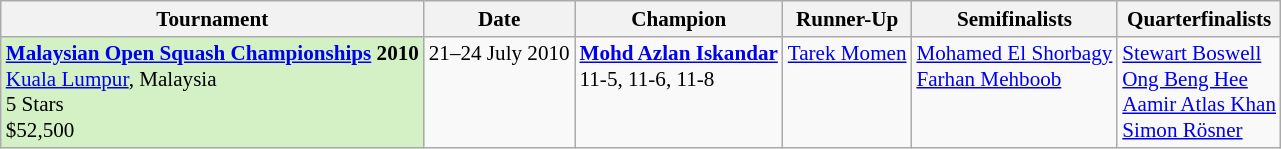<table class="wikitable" style="font-size:88%">
<tr>
<th>Tournament</th>
<th>Date</th>
<th>Champion</th>
<th>Runner-Up</th>
<th>Semifinalists</th>
<th>Quarterfinalists</th>
</tr>
<tr valign=top>
<td style="background:#D4F1C5;"><strong><a href='#'>Malaysian Open Squash Championships</a> 2010</strong><br> <a href='#'>Kuala Lumpur</a>, Malaysia<br>5 Stars<br>$52,500</td>
<td>21–24 July 2010</td>
<td> <strong><a href='#'>Mohd Azlan Iskandar</a></strong><br>11-5, 11-6, 11-8</td>
<td> <a href='#'>Tarek Momen</a></td>
<td> <a href='#'>Mohamed El Shorbagy</a><br> <a href='#'>Farhan Mehboob</a></td>
<td> <a href='#'>Stewart Boswell</a><br> <a href='#'>Ong Beng Hee</a><br> <a href='#'>Aamir Atlas Khan</a><br> <a href='#'>Simon Rösner</a></td>
</tr>
</table>
